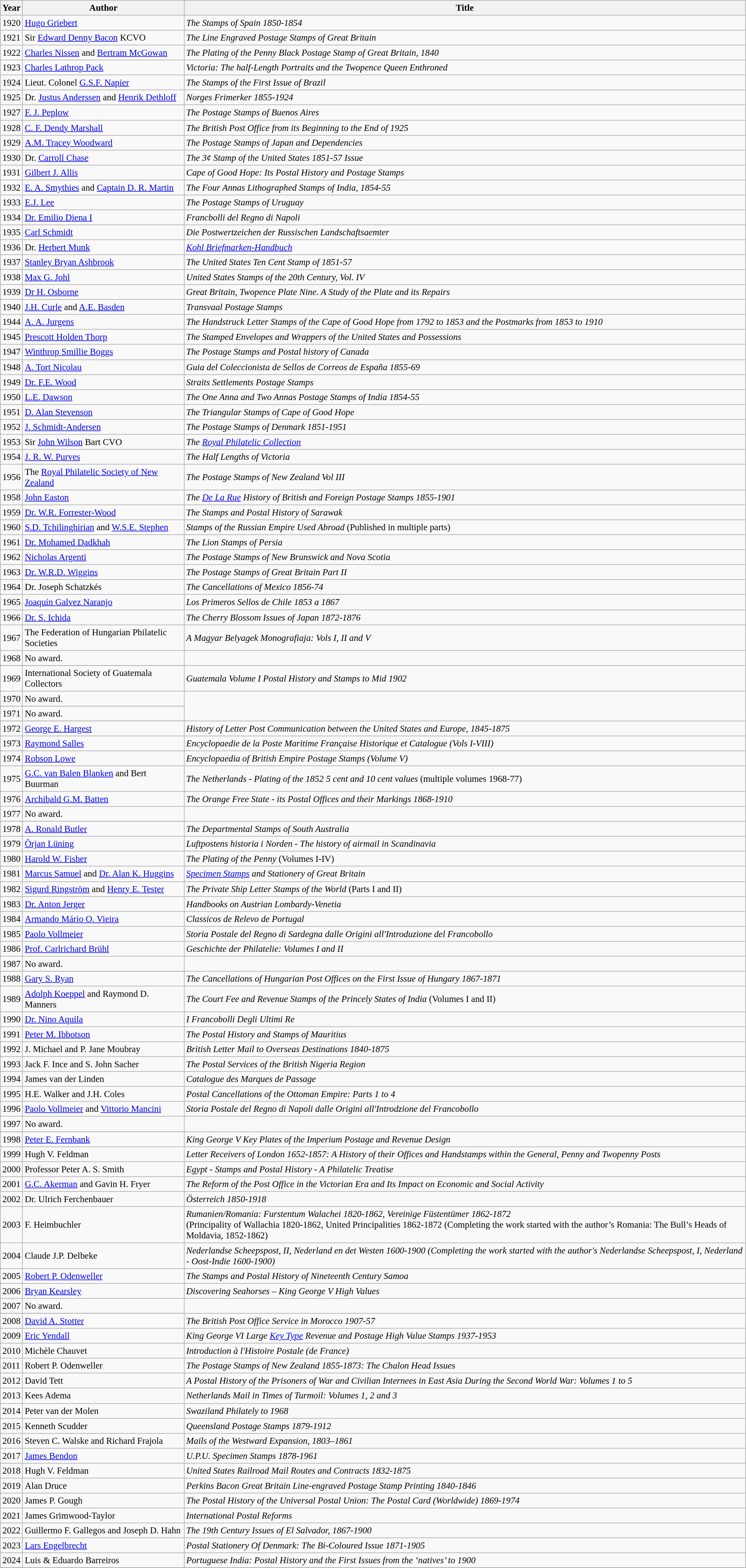<table class="wikitable" style="font-size: 95%;">
<tr>
<th>Year</th>
<th>Author</th>
<th>Title</th>
</tr>
<tr>
<td>1920</td>
<td><a href='#'>Hugo Griebert</a></td>
<td><em>The Stamps of Spain 1850-1854</em></td>
</tr>
<tr>
<td>1921</td>
<td>Sir <a href='#'>Edward Denny Bacon</a> KCVO</td>
<td><em>The Line Engraved Postage Stamps of Great Britain</em></td>
</tr>
<tr>
<td>1922</td>
<td><a href='#'>Charles Nissen</a> and <a href='#'>Bertram McGowan</a></td>
<td><em>The Plating of the Penny Black Postage Stamp of Great Britain, 1840</em></td>
</tr>
<tr>
<td>1923</td>
<td><a href='#'>Charles Lathrop Pack</a></td>
<td><em>Victoria: The half-Length Portraits and the Twopence Queen Enthroned</em></td>
</tr>
<tr>
<td>1924</td>
<td>Lieut. Colonel <a href='#'>G.S.F. Napier</a></td>
<td><em>The Stamps of the First Issue of Brazil</em></td>
</tr>
<tr>
<td>1925</td>
<td>Dr. <a href='#'>Justus Anderssen</a> and <a href='#'>Henrik Dethloff</a></td>
<td><em>Norges Frimerker 1855-1924</em></td>
</tr>
<tr>
<td>1927</td>
<td><a href='#'>F. J. Peplow</a></td>
<td><em>The Postage Stamps of Buenos Aires</em></td>
</tr>
<tr>
<td>1928</td>
<td><a href='#'>C. F. Dendy Marshall</a></td>
<td><em>The British Post Office from its Beginning to the End of 1925</em></td>
</tr>
<tr>
<td>1929</td>
<td><a href='#'>A.M. Tracey Woodward</a></td>
<td><em>The Postage Stamps of Japan and Dependencies</em></td>
</tr>
<tr>
<td>1930</td>
<td>Dr. <a href='#'>Carroll Chase</a></td>
<td><em>The 3¢ Stamp of the United States 1851-57 Issue</em></td>
</tr>
<tr>
<td>1931</td>
<td><a href='#'>Gilbert J. Allis</a></td>
<td><em>Cape of Good Hope: Its Postal History and Postage Stamps</em></td>
</tr>
<tr>
<td>1932</td>
<td><a href='#'>E. A. Smythies</a> and <a href='#'>Captain D. R. Martin</a></td>
<td><em>The Four Annas Lithographed Stamps of India, 1854-55</em></td>
</tr>
<tr>
<td>1933</td>
<td><a href='#'>E.J. Lee</a></td>
<td><em>The Postage Stamps of Uruguay</em></td>
</tr>
<tr>
<td>1934</td>
<td><a href='#'>Dr. Emilio Diena I</a></td>
<td><em>Francbolli del Regno di Napoli</em></td>
</tr>
<tr>
<td>1935</td>
<td><a href='#'>Carl Schmidt</a></td>
<td><em>Die Postwertzeichen der Russischen Landschaftsaemter</em></td>
</tr>
<tr>
<td>1936</td>
<td>Dr. <a href='#'>Herbert Munk</a></td>
<td><em><a href='#'>Kohl Briefmarken-Handbuch</a></em></td>
</tr>
<tr>
<td>1937</td>
<td><a href='#'>Stanley Bryan Ashbrook</a></td>
<td><em>The United States Ten Cent Stamp of 1851-57</em></td>
</tr>
<tr>
<td>1938</td>
<td><a href='#'>Max G. Johl</a></td>
<td><em>United States Stamps of the 20th Century, Vol. IV</em></td>
</tr>
<tr>
<td>1939</td>
<td><a href='#'>Dr H. Osborne</a></td>
<td><em>Great Britain, Twopence Plate Nine. A Study of the Plate and its Repairs</em></td>
</tr>
<tr>
<td>1940</td>
<td><a href='#'>J.H. Curle</a> and <a href='#'>A.E. Basden</a></td>
<td><em>Transvaal Postage Stamps</em></td>
</tr>
<tr>
<td>1944</td>
<td><a href='#'>A. A. Jurgens</a></td>
<td><em>The Handstruck Letter Stamps of the Cape of Good Hope from 1792 to 1853 and the Postmarks from 1853 to 1910</em></td>
</tr>
<tr>
<td>1945</td>
<td><a href='#'>Prescott Holden Thorp</a></td>
<td><em>The Stamped Envelopes and Wrappers of the United States and Possessions</em></td>
</tr>
<tr>
<td>1947</td>
<td><a href='#'>Winthrop Smillie Boggs</a></td>
<td><em>The Postage Stamps and Postal history of Canada</em></td>
</tr>
<tr>
<td>1948</td>
<td><a href='#'>A. Tort Nicolau</a></td>
<td><em>Guia del Coleccionista de Sellos de Correos de España 1855-69</em></td>
</tr>
<tr>
<td>1949</td>
<td><a href='#'>Dr. F.E. Wood</a></td>
<td><em>Straits Settlements Postage Stamps</em></td>
</tr>
<tr>
<td>1950</td>
<td><a href='#'>L.E. Dawson</a></td>
<td><em>The One Anna and Two Annas Postage Stamps of India 1854-55</em></td>
</tr>
<tr>
<td>1951</td>
<td><a href='#'>D. Alan Stevenson</a></td>
<td><em>The Triangular Stamps of Cape of Good Hope</em></td>
</tr>
<tr>
<td>1952</td>
<td><a href='#'>J. Schmidt-Andersen</a></td>
<td><em>The Postage Stamps of Denmark 1851-1951</em></td>
</tr>
<tr>
<td>1953</td>
<td>Sir <a href='#'>John Wilson</a> Bart CVO</td>
<td><em>The <a href='#'>Royal Philatelic Collection</a></em></td>
</tr>
<tr>
<td>1954</td>
<td><a href='#'>J. R. W. Purves</a></td>
<td><em>The Half Lengths of Victoria</em></td>
</tr>
<tr>
<td>1956</td>
<td>The <a href='#'>Royal Philatelic Society of New Zealand</a></td>
<td><em>The Postage Stamps of New Zealand Vol III</em></td>
</tr>
<tr>
<td>1958</td>
<td><a href='#'>John Easton</a></td>
<td><em>The <a href='#'>De La Rue</a> History of British and Foreign Postage Stamps 1855-1901</em></td>
</tr>
<tr>
<td>1959</td>
<td><a href='#'>Dr. W.R. Forrester-Wood</a></td>
<td><em>The Stamps and Postal History of Sarawak</em></td>
</tr>
<tr>
<td>1960</td>
<td><a href='#'>S.D. Tchilinghirian</a> and <a href='#'>W.S.E. Stephen</a></td>
<td><em>Stamps of the Russian Empire Used Abroad</em> (Published in multiple parts)</td>
</tr>
<tr>
<td>1961</td>
<td><a href='#'>Dr. Mohamed Dadkhah</a></td>
<td><em>The Lion Stamps of Persia</em></td>
</tr>
<tr>
<td>1962</td>
<td><a href='#'>Nicholas Argenti</a></td>
<td><em>The Postage Stamps of New Brunswick and Nova Scotia</em></td>
</tr>
<tr>
<td>1963</td>
<td><a href='#'>Dr. W.R.D. Wiggins</a></td>
<td><em>The Postage Stamps of Great Britain Part II</em></td>
</tr>
<tr>
<td>1964</td>
<td>Dr. Joseph Schatzkés</td>
<td><em>The Cancellations of Mexico 1856-74</em></td>
</tr>
<tr>
<td>1965</td>
<td><a href='#'>Joaquín Galvez Naranjo</a></td>
<td><em>Los Primeros Sellos de Chile 1853 a 1867</em></td>
</tr>
<tr>
<td>1966</td>
<td><a href='#'>Dr. S. Ichida</a></td>
<td><em>The Cherry Blossom Issues of Japan 1872-1876</em></td>
</tr>
<tr>
<td>1967</td>
<td>The Federation of Hungarian Philatelic Societies</td>
<td><em>A Magyar Belyagek Monografiaja: Vols I, II and V</em></td>
</tr>
<tr>
<td>1968</td>
<td>No award.</td>
</tr>
<tr>
</tr>
<tr>
<td>1969</td>
<td>International Society of Guatemala Collectors</td>
<td><em>Guatemala Volume I Postal History and Stamps to Mid 1902</em></td>
</tr>
<tr>
<td>1970</td>
<td>No award.</td>
</tr>
<tr>
</tr>
<tr>
<td>1971</td>
<td>No award.</td>
</tr>
<tr>
</tr>
<tr>
<td>1972</td>
<td><a href='#'>George E. Hargest</a></td>
<td><em>History of Letter Post Communication between the United States and Europe, 1845-1875</em></td>
</tr>
<tr>
<td>1973</td>
<td><a href='#'>Raymond Salles</a></td>
<td><em>Encyclopaedie de la Poste Maritime Française Historique et Catalogue (Vols I-VIII)</em></td>
</tr>
<tr>
<td>1974</td>
<td><a href='#'>Robson Lowe</a></td>
<td><em>Encyclopaedia of British Empire Postage Stamps (Volume V)</em></td>
</tr>
<tr>
<td>1975</td>
<td><a href='#'>G.C. van Balen Blanken</a> and Bert Buurman</td>
<td><em>The Netherlands - Plating of the 1852 5 cent and 10 cent values</em> (multiple volumes 1968-77)</td>
</tr>
<tr>
<td>1976</td>
<td><a href='#'>Archibald G.M. Batten</a></td>
<td><em>The Orange Free State - its Postal Offices and their Markings 1868-1910</em></td>
</tr>
<tr>
<td>1977</td>
<td>No award.</td>
</tr>
<tr>
</tr>
<tr>
<td>1978</td>
<td><a href='#'>A. Ronald Butler</a></td>
<td><em>The Departmental Stamps of South Australia</em></td>
</tr>
<tr>
<td>1979</td>
<td><a href='#'>Örjan Lüning</a></td>
<td><em>Luftpostens historia i Norden - The history of airmail in Scandinavia</em></td>
</tr>
<tr>
<td>1980</td>
<td><a href='#'>Harold W. Fisher</a></td>
<td><em>The Plating of the Penny</em> (Volumes I-IV)</td>
</tr>
<tr>
<td>1981</td>
<td><a href='#'>Marcus Samuel</a> and <a href='#'>Dr. Alan K. Huggins</a></td>
<td><em><a href='#'>Specimen Stamps</a> and Stationery of Great Britain</em></td>
</tr>
<tr>
<td>1982</td>
<td><a href='#'>Sigurd Ringström</a> and <a href='#'>Henry E. Tester</a></td>
<td><em>The Private Ship Letter Stamps of the World</em> (Parts I and II)</td>
</tr>
<tr>
<td>1983</td>
<td><a href='#'>Dr. Anton Jerger</a></td>
<td><em>Handbooks on Austrian Lombardy-Venetia</em></td>
</tr>
<tr>
<td>1984</td>
<td><a href='#'>Armando Mário O. Vieira</a></td>
<td><em>Classicos de Relevo de Portugal</em></td>
</tr>
<tr>
<td>1985</td>
<td><a href='#'>Paolo Vollmeier</a></td>
<td><em>Storia Postale del Regno di Sardegna dalle Origini all'Introduzione del Francobollo</em></td>
</tr>
<tr>
<td>1986</td>
<td><a href='#'>Prof. Carlrichard Brühl</a></td>
<td><em>Geschichte der Philatelie: Volumes I and II</em></td>
</tr>
<tr>
<td>1987</td>
<td>No award.</td>
</tr>
<tr>
</tr>
<tr>
<td>1988</td>
<td><a href='#'>Gary S. Ryan</a></td>
<td><em>The Cancellations of Hungarian Post Offices on the First Issue of Hungary 1867-1871</em></td>
</tr>
<tr>
<td>1989</td>
<td><a href='#'>Adolph Koeppel</a> and Raymond D. Manners</td>
<td><em>The Court Fee and Revenue Stamps of the Princely States of India</em> (Volumes I and II)</td>
</tr>
<tr>
<td>1990</td>
<td><a href='#'>Dr. Nino Aquila</a></td>
<td><em>I Francobolli Degli Ultimi Re</em></td>
</tr>
<tr>
<td>1991</td>
<td><a href='#'>Peter M. Ibbotson</a></td>
<td><em>The Postal History and Stamps of Mauritius</em></td>
</tr>
<tr>
<td>1992</td>
<td>J. Michael and P. Jane Moubray</td>
<td><em>British Letter Mail to Overseas Destinations 1840-1875</em></td>
</tr>
<tr>
<td>1993</td>
<td>Jack F. Ince and S. John Sacher</td>
<td><em>The Postal Services of the British Nigeria Region</em></td>
</tr>
<tr>
<td>1994</td>
<td>James van der Linden</td>
<td><em>Catalogue des Marques de Passage</em></td>
</tr>
<tr>
<td>1995</td>
<td>H.E. Walker and J.H. Coles</td>
<td><em>Postal Cancellations of the Ottoman Empire: Parts 1 to 4</em></td>
</tr>
<tr>
<td>1996</td>
<td><a href='#'>Paolo Vollmeier</a> and <a href='#'>Vittorio Mancini</a></td>
<td><em>Storia Postale del Regno di Napoli dalle Origini all'Introdzione del Francobollo</em></td>
</tr>
<tr>
<td>1997</td>
<td>No award.</td>
</tr>
<tr>
</tr>
<tr>
<td>1998</td>
<td><a href='#'>Peter E. Fernbank</a></td>
<td><em>King George V Key Plates of the Imperium Postage and Revenue Design</em></td>
</tr>
<tr>
<td>1999</td>
<td>Hugh V. Feldman</td>
<td><em>Letter Receivers of London 1652-1857: A History of their Offices and Handstamps within the General, Penny and Twopenny Posts</em></td>
</tr>
<tr>
<td>2000</td>
<td>Professor Peter A. S. Smith</td>
<td><em>Egypt - Stamps and Postal History - A Philatelic Treatise</em></td>
</tr>
<tr>
<td>2001</td>
<td><a href='#'>G.C. Akerman</a> and Gavin H. Fryer</td>
<td><em>The Reform of the Post Office in the Victorian Era and Its Impact on Economic and Social Activity</em></td>
</tr>
<tr>
<td>2002</td>
<td>Dr. Ulrich Ferchenbauer</td>
<td><em>Österreich 1850-1918</em></td>
</tr>
<tr>
<td>2003</td>
<td>F. Heimbuchler</td>
<td><em>Rumanien/Romania: Furstentum Walachei 1820-1862, Vereinige Füstentümer 1862-1872</em><br>(Principality of Wallachia 1820-1862, United Principalities 1862-1872 (Completing the work started with the author’s Romania: The Bull’s Heads of Moldavia, 1852-1862)</td>
</tr>
<tr>
<td>2004</td>
<td>Claude J.P. Delbeke</td>
<td><em>Nederlandse Scheepspost, II, Nederland en det Westen 1600-1900 (Completing the work started with the author's Nederlandse Scheepspost, I, Nederland - Oost-Indie 1600-1900)</em></td>
</tr>
<tr>
<td>2005</td>
<td><a href='#'>Robert P. Odenweller</a></td>
<td><em>The Stamps and Postal History of Nineteenth Century Samoa</em></td>
</tr>
<tr>
<td>2006</td>
<td><a href='#'>Bryan Kearsley</a></td>
<td><em>Discovering Seahorses – King George V High Values</em></td>
</tr>
<tr>
<td>2007</td>
<td>No award.</td>
</tr>
<tr>
</tr>
<tr>
<td>2008</td>
<td><a href='#'>David A. Stotter</a></td>
<td><em>The British Post Office Service in Morocco 1907-57</em></td>
</tr>
<tr>
<td>2009</td>
<td><a href='#'>Eric Yendall</a></td>
<td><em>King George VI Large <a href='#'>Key Type</a> Revenue and Postage High Value Stamps 1937-1953</em></td>
</tr>
<tr>
<td>2010</td>
<td>Michèle Chauvet</td>
<td><em>Introduction à l'Histoire Postale (de France)</em></td>
</tr>
<tr>
<td>2011</td>
<td>Robert P. Odenweller</td>
<td><em>The Postage Stamps of New Zealand 1855-1873: The Chalon Head Issues</em></td>
</tr>
<tr>
<td>2012</td>
<td>David Tett</td>
<td><em>A Postal History of the Prisoners of War and Civilian Internees in East Asia During the Second World War: Volumes 1 to 5</em></td>
</tr>
<tr>
<td>2013</td>
<td>Kees Adema</td>
<td><em>Netherlands Mail in Times of Turmoil: Volumes 1, 2 and 3</em></td>
</tr>
<tr>
<td>2014</td>
<td>Peter van der Molen</td>
<td><em>Swaziland Philately to 1968</em></td>
</tr>
<tr>
<td>2015</td>
<td>Kenneth Scudder</td>
<td><em>Queensland Postage Stamps 1879-1912</em></td>
</tr>
<tr>
<td>2016</td>
<td>Steven C. Walske and Richard Frajola</td>
<td><em>Mails of the Westward Expansion, 1803–1861</em></td>
</tr>
<tr>
<td>2017</td>
<td><a href='#'>James Bendon</a></td>
<td><em>U.P.U. Specimen Stamps 1878-1961</em></td>
</tr>
<tr>
<td>2018</td>
<td>Hugh V. Feldman</td>
<td><em>United States Railroad Mail Routes and Contracts 1832-1875</em></td>
</tr>
<tr>
<td>2019</td>
<td>Alan Druce</td>
<td><em>Perkins Bacon Great Britain Line-engraved Postage Stamp Printing 1840-1846</em></td>
</tr>
<tr>
<td>2020</td>
<td>James P. Gough</td>
<td><em>The Postal History of the Universal Postal Union: The Postal Card (Worldwide) 1869-1974</em></td>
</tr>
<tr>
<td>2021</td>
<td>James Grimwood-Taylor</td>
<td><em>International Postal Reforms</em></td>
</tr>
<tr>
<td>2022</td>
<td>Guillermo F. Gallegos and Joseph D. Hahn</td>
<td><em>The 19th Century Issues of El Salvador, 1867-1900</em></td>
</tr>
<tr>
<td>2023</td>
<td><a href='#'>Lars Engelbrecht</a></td>
<td><em>Postal Stationery Of Denmark: The Bi-Coloured Issue 1871-1905</em></td>
</tr>
<tr>
<td>2024</td>
<td>Luis & Eduardo Barreiros</td>
<td><em>Portuguese India: Postal History and the First Issues from the ‘natives’ to 1900</em></td>
</tr>
<tr>
</tr>
</table>
